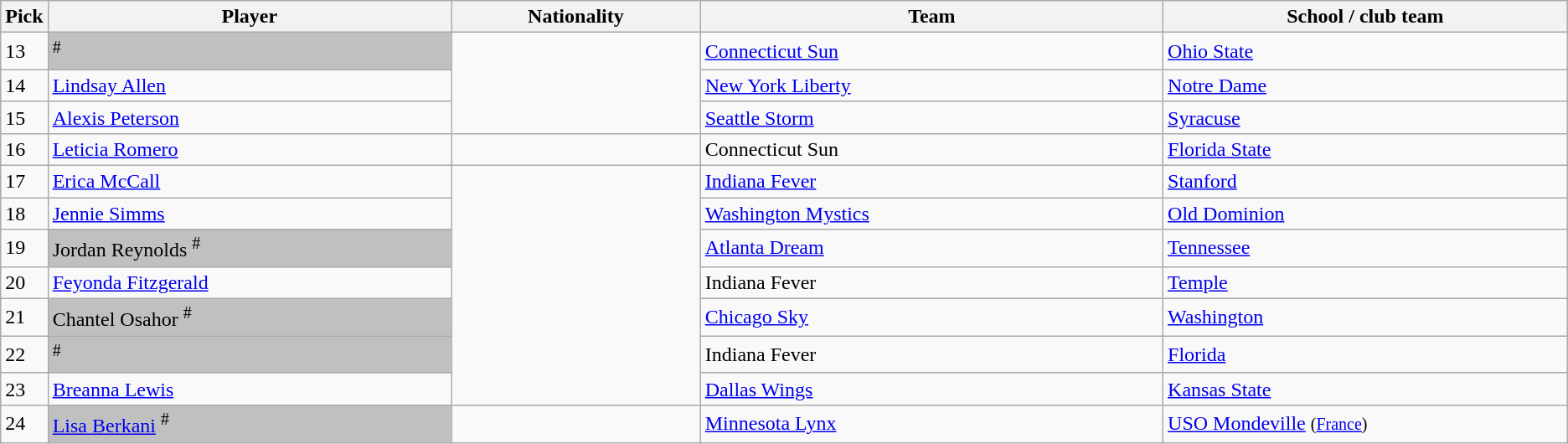<table class="wikitable sortable">
<tr>
<th width=30>Pick</th>
<th width=333>Player</th>
<th width=200>Nationality</th>
<th width=383>Team</th>
<th width=333>School / club team</th>
</tr>
<tr>
<td>13</td>
<td bgcolor=#C0C0C0> <sup>#</sup></td>
<td rowspan=3></td>
<td><a href='#'>Connecticut Sun</a> </td>
<td><a href='#'>Ohio State</a></td>
</tr>
<tr>
<td>14</td>
<td><a href='#'>Lindsay Allen</a></td>
<td><a href='#'>New York Liberty</a> </td>
<td><a href='#'>Notre Dame</a></td>
</tr>
<tr>
<td>15</td>
<td><a href='#'>Alexis Peterson</a></td>
<td><a href='#'>Seattle Storm</a> </td>
<td><a href='#'>Syracuse</a></td>
</tr>
<tr>
<td>16</td>
<td><a href='#'>Leticia Romero</a></td>
<td></td>
<td>Connecticut Sun</td>
<td><a href='#'>Florida State</a></td>
</tr>
<tr>
<td>17</td>
<td><a href='#'>Erica McCall</a></td>
<td rowspan=7></td>
<td><a href='#'>Indiana Fever</a> </td>
<td><a href='#'>Stanford</a></td>
</tr>
<tr>
<td>18</td>
<td><a href='#'>Jennie Simms</a></td>
<td><a href='#'>Washington Mystics</a> </td>
<td><a href='#'>Old Dominion</a></td>
</tr>
<tr>
<td>19</td>
<td bgcolor=#C0C0C0>Jordan Reynolds <sup>#</sup></td>
<td><a href='#'>Atlanta Dream</a></td>
<td><a href='#'>Tennessee</a></td>
</tr>
<tr>
<td>20</td>
<td><a href='#'>Feyonda Fitzgerald</a></td>
<td>Indiana Fever</td>
<td><a href='#'>Temple</a></td>
</tr>
<tr>
<td>21</td>
<td bgcolor=#C0C0C0>Chantel Osahor <sup>#</sup> </td>
<td><a href='#'>Chicago Sky</a></td>
<td><a href='#'>Washington</a></td>
</tr>
<tr>
<td>22</td>
<td bgcolor=#C0C0C0> <sup>#</sup></td>
<td>Indiana Fever </td>
<td><a href='#'>Florida</a></td>
</tr>
<tr>
<td>23</td>
<td><a href='#'>Breanna Lewis</a></td>
<td><a href='#'>Dallas Wings</a> </td>
<td><a href='#'>Kansas State</a></td>
</tr>
<tr>
<td>24</td>
<td bgcolor=#C0C0C0><a href='#'>Lisa Berkani</a> <sup>#</sup></td>
<td></td>
<td><a href='#'>Minnesota Lynx</a></td>
<td><a href='#'>USO Mondeville</a> <small>(<a href='#'>France</a>)</small></td>
</tr>
</table>
